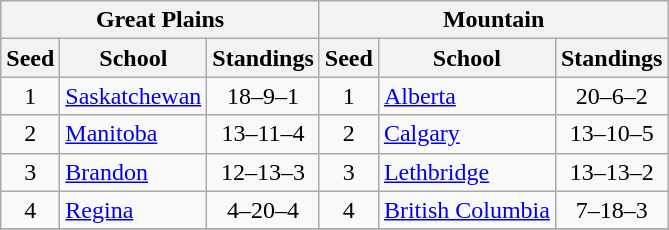<table class="wikitable">
<tr>
<th colspan=3>Great Plains</th>
<th colspan=3>Mountain</th>
</tr>
<tr>
<th>Seed</th>
<th width:120px">School</th>
<th>Standings</th>
<th>Seed</th>
<th width:120px">School</th>
<th>Standings</th>
</tr>
<tr>
<td align=center>1</td>
<td><a href='#'>Saskatchewan</a></td>
<td align=center>18–9–1</td>
<td align=center>1</td>
<td><a href='#'>Alberta</a></td>
<td align=center>20–6–2</td>
</tr>
<tr>
<td align=center>2</td>
<td><a href='#'>Manitoba</a></td>
<td align=center>13–11–4</td>
<td align=center>2</td>
<td><a href='#'>Calgary</a></td>
<td align=center>13–10–5</td>
</tr>
<tr>
<td align=center>3</td>
<td><a href='#'>Brandon</a></td>
<td align=center>12–13–3</td>
<td align=center>3</td>
<td><a href='#'>Lethbridge</a></td>
<td align=center>13–13–2</td>
</tr>
<tr>
<td align=center>4</td>
<td><a href='#'>Regina</a></td>
<td align=center>4–20–4</td>
<td align=center>4</td>
<td><a href='#'>British Columbia</a></td>
<td align=center>7–18–3</td>
</tr>
<tr>
</tr>
</table>
